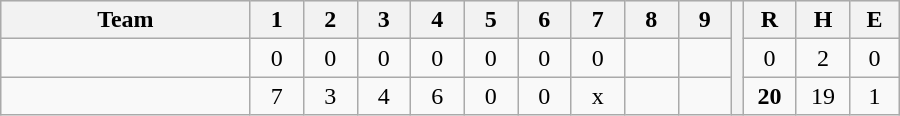<table border=1 cellspacing=0 width=600 style="margin-left:3em;" class="wikitable">
<tr style="text-align:center; background-color:#e6e6e6;">
<th align=left width=28%>Team</th>
<th width=6%>1</th>
<th width=6%>2</th>
<th width=6%>3</th>
<th width=6%>4</th>
<th width=6%>5</th>
<th width=6%>6</th>
<th width=6%>7</th>
<th width=6%>8</th>
<th width=6%>9</th>
<th rowspan="3" width=0.5%></th>
<th width=6%>R</th>
<th width=6%>H</th>
<th width=6%>E</th>
</tr>
<tr style="text-align:center;">
<td align=left></td>
<td>0</td>
<td>0</td>
<td>0</td>
<td>0</td>
<td>0</td>
<td>0</td>
<td>0</td>
<td></td>
<td></td>
<td>0</td>
<td>2</td>
<td>0</td>
</tr>
<tr style="text-align:center;">
<td align=left></td>
<td>7</td>
<td>3</td>
<td>4</td>
<td>6</td>
<td>0</td>
<td>0</td>
<td>x</td>
<td></td>
<td></td>
<td><strong>20</strong></td>
<td>19</td>
<td>1</td>
</tr>
</table>
